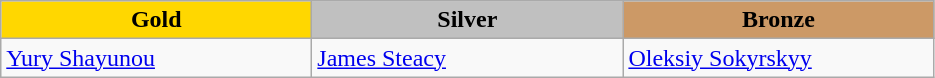<table class="wikitable" style="text-align:left">
<tr align="center">
<td width=200 bgcolor=gold><strong>Gold</strong></td>
<td width=200 bgcolor=silver><strong>Silver</strong></td>
<td width=200 bgcolor=CC9966><strong>Bronze</strong></td>
</tr>
<tr>
<td><a href='#'>Yury Shayunou</a><br><em></em></td>
<td><a href='#'>James Steacy</a><br><em></em></td>
<td><a href='#'>Oleksiy Sokyrskyy</a><br><em></em></td>
</tr>
</table>
